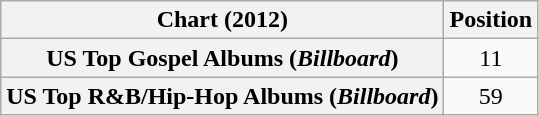<table class="wikitable sortable plainrowheaders" style="text-align:center">
<tr>
<th scope="col">Chart (2012)</th>
<th scope="col">Position</th>
</tr>
<tr>
<th scope="row">US Top Gospel Albums (<em>Billboard</em>)</th>
<td>11</td>
</tr>
<tr>
<th scope="row">US Top R&B/Hip-Hop Albums (<em>Billboard</em>)</th>
<td>59</td>
</tr>
</table>
